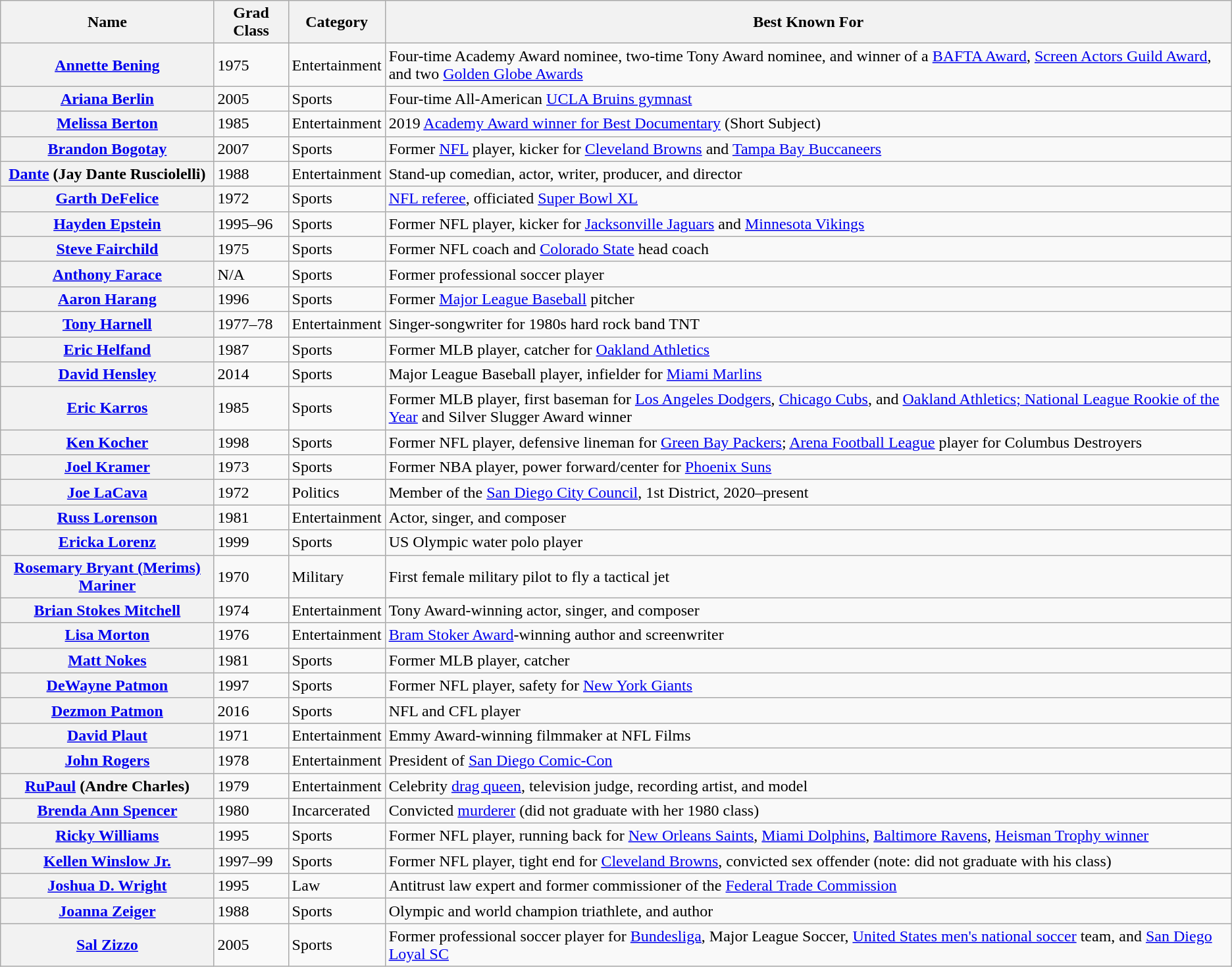<table class="wikitable sortable plainrowheaders">
<tr>
<th scope="col">Name</th>
<th scope="col">Grad Class</th>
<th scope="col">Category</th>
<th scope="col">Best Known For</th>
</tr>
<tr>
<th scope="row"><a href='#'>Annette Bening</a></th>
<td>1975</td>
<td>Entertainment</td>
<td>Four-time Academy Award nominee, two-time Tony Award nominee, and winner of a <a href='#'>BAFTA Award</a>, <a href='#'>Screen Actors Guild Award</a>, and two <a href='#'>Golden Globe Awards</a></td>
</tr>
<tr>
<th scope="row"><a href='#'>Ariana Berlin</a></th>
<td>2005</td>
<td>Sports</td>
<td>Four-time All-American <a href='#'>UCLA Bruins gymnast</a></td>
</tr>
<tr>
<th scope="row"><a href='#'>Melissa Berton</a></th>
<td>1985</td>
<td>Entertainment</td>
<td>2019 <a href='#'>Academy Award winner for Best Documentary</a> (Short Subject) </td>
</tr>
<tr>
<th scope="row"><a href='#'>Brandon Bogotay</a></th>
<td>2007</td>
<td>Sports</td>
<td>Former <a href='#'>NFL</a> player, kicker for <a href='#'>Cleveland Browns</a> and <a href='#'>Tampa Bay Buccaneers</a></td>
</tr>
<tr>
<th scope="row"><a href='#'>Dante</a> (Jay Dante Rusciolelli)</th>
<td>1988</td>
<td>Entertainment</td>
<td>Stand-up comedian, actor, writer, producer, and director</td>
</tr>
<tr>
<th scope="row"><a href='#'>Garth DeFelice</a></th>
<td>1972</td>
<td>Sports</td>
<td><a href='#'>NFL referee</a>, officiated <a href='#'>Super Bowl XL</a></td>
</tr>
<tr>
<th scope="row"><a href='#'>Hayden Epstein</a></th>
<td>1995–96</td>
<td>Sports</td>
<td>Former NFL player, kicker for <a href='#'>Jacksonville Jaguars</a> and <a href='#'>Minnesota Vikings</a></td>
</tr>
<tr>
<th scope="row"><a href='#'>Steve Fairchild</a></th>
<td>1975</td>
<td>Sports</td>
<td>Former NFL coach and <a href='#'>Colorado State</a> head coach</td>
</tr>
<tr>
<th scope="row"><a href='#'>Anthony Farace</a></th>
<td>N/A</td>
<td>Sports</td>
<td>Former professional soccer player </td>
</tr>
<tr>
<th scope="row"><a href='#'>Aaron Harang</a></th>
<td>1996</td>
<td>Sports</td>
<td>Former <a href='#'>Major League Baseball</a> pitcher</td>
</tr>
<tr>
<th scope="row"><a href='#'>Tony Harnell</a></th>
<td>1977–78</td>
<td>Entertainment</td>
<td>Singer-songwriter for 1980s hard rock band TNT</td>
</tr>
<tr>
<th scope="row"><a href='#'>Eric Helfand</a></th>
<td>1987</td>
<td>Sports</td>
<td>Former MLB player, catcher for <a href='#'>Oakland Athletics</a></td>
</tr>
<tr>
<th scope="row"><a href='#'>David Hensley</a></th>
<td>2014</td>
<td>Sports</td>
<td>Major League Baseball player, infielder for <a href='#'>Miami Marlins</a></td>
</tr>
<tr>
<th scope="row"><a href='#'>Eric Karros</a></th>
<td>1985</td>
<td>Sports</td>
<td>Former MLB player, first baseman for <a href='#'>Los Angeles Dodgers</a>, <a href='#'>Chicago Cubs</a>, and <a href='#'>Oakland Athletics</a><a href='#'>; National League Rookie of the Year</a> and Silver Slugger Award winner </td>
</tr>
<tr>
<th scope="row"><a href='#'>Ken Kocher</a></th>
<td>1998</td>
<td>Sports</td>
<td>Former NFL player, defensive lineman for <a href='#'>Green Bay Packers</a>; <a href='#'>Arena Football League</a> player for Columbus Destroyers</td>
</tr>
<tr>
<th scope="row"><a href='#'>Joel Kramer</a></th>
<td>1973</td>
<td>Sports</td>
<td>Former NBA player, power forward/center for <a href='#'>Phoenix Suns</a></td>
</tr>
<tr>
<th scope="row"><a href='#'>Joe LaCava</a></th>
<td>1972</td>
<td>Politics</td>
<td>Member of the <a href='#'>San Diego City Council</a>, 1st District, 2020–present</td>
</tr>
<tr>
<th scope="row"><a href='#'>Russ Lorenson</a></th>
<td>1981</td>
<td>Entertainment</td>
<td>Actor, singer, and composer</td>
</tr>
<tr>
<th scope="row"><a href='#'>Ericka Lorenz</a></th>
<td>1999</td>
<td>Sports</td>
<td>US Olympic water polo player</td>
</tr>
<tr>
<th scope="row"><a href='#'>Rosemary Bryant (Merims) Mariner</a></th>
<td>1970</td>
<td>Military</td>
<td>First female military pilot to fly a tactical jet</td>
</tr>
<tr>
<th scope="row"><a href='#'>Brian Stokes Mitchell</a></th>
<td>1974</td>
<td>Entertainment</td>
<td>Tony Award-winning actor, singer, and composer</td>
</tr>
<tr>
<th scope="row"><a href='#'>Lisa Morton</a></th>
<td>1976</td>
<td>Entertainment</td>
<td><a href='#'>Bram Stoker Award</a>-winning author and screenwriter </td>
</tr>
<tr>
<th scope="row"><a href='#'>Matt Nokes</a></th>
<td>1981</td>
<td>Sports</td>
<td>Former MLB player, catcher</td>
</tr>
<tr>
<th scope="row"><a href='#'>DeWayne Patmon</a></th>
<td>1997</td>
<td>Sports</td>
<td>Former NFL player, safety for <a href='#'>New York Giants</a></td>
</tr>
<tr>
<th scope="row"><a href='#'>Dezmon Patmon</a></th>
<td>2016</td>
<td>Sports</td>
<td>NFL and CFL player</td>
</tr>
<tr>
<th scope="row"><a href='#'>David Plaut</a></th>
<td>1971</td>
<td>Entertainment</td>
<td>Emmy Award-winning filmmaker at NFL Films</td>
</tr>
<tr>
<th scope="row"><a href='#'>John Rogers</a></th>
<td>1978</td>
<td>Entertainment</td>
<td>President of <a href='#'>San Diego Comic-Con</a></td>
</tr>
<tr>
<th scope="row"><a href='#'>RuPaul</a> (Andre Charles)</th>
<td>1979</td>
<td>Entertainment</td>
<td>Celebrity <a href='#'>drag queen</a>, television judge, recording artist, and model </td>
</tr>
<tr>
<th scope="row"><a href='#'>Brenda Ann Spencer</a></th>
<td>1980</td>
<td>Incarcerated</td>
<td>Convicted <a href='#'>murderer</a> (did not graduate with her 1980 class) </td>
</tr>
<tr>
<th scope="row"><a href='#'>Ricky Williams</a></th>
<td>1995</td>
<td>Sports</td>
<td>Former NFL player, running back for <a href='#'>New Orleans Saints</a>, <a href='#'>Miami Dolphins</a>, <a href='#'>Baltimore Ravens</a>, <a href='#'>Heisman Trophy winner</a></td>
</tr>
<tr>
<th scope="row"><a href='#'>Kellen Winslow Jr.</a></th>
<td>1997–99</td>
<td>Sports</td>
<td>Former NFL player, tight end for <a href='#'>Cleveland Browns</a>, convicted sex offender (note: did not graduate with his class) </td>
</tr>
<tr>
<th scope="row"><a href='#'>Joshua D. Wright</a></th>
<td>1995</td>
<td>Law</td>
<td>Antitrust law expert and former commissioner of the <a href='#'>Federal Trade Commission</a></td>
</tr>
<tr>
<th scope="row"><a href='#'>Joanna Zeiger</a></th>
<td>1988</td>
<td>Sports</td>
<td>Olympic and world champion triathlete, and author</td>
</tr>
<tr>
<th scope="row"><a href='#'>Sal Zizzo</a></th>
<td>2005</td>
<td>Sports</td>
<td>Former professional soccer player for <a href='#'>Bundesliga</a>, Major League Soccer, <a href='#'>United States men's national soccer</a> team, and <a href='#'>San Diego Loyal SC</a></td>
</tr>
</table>
